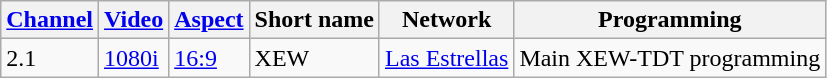<table class="wikitable sortable">
<tr>
<th><a href='#'>Channel</a></th>
<th><a href='#'>Video</a></th>
<th><a href='#'>Aspect</a></th>
<th>Short name</th>
<th>Network</th>
<th>Programming</th>
</tr>
<tr>
<td>2.1</td>
<td rowspan=1><a href='#'>1080i</a></td>
<td rowspan=1><a href='#'>16:9</a></td>
<td>XEW</td>
<td><a href='#'>Las Estrellas</a></td>
<td rowspan=1>Main XEW-TDT programming</td>
</tr>
</table>
